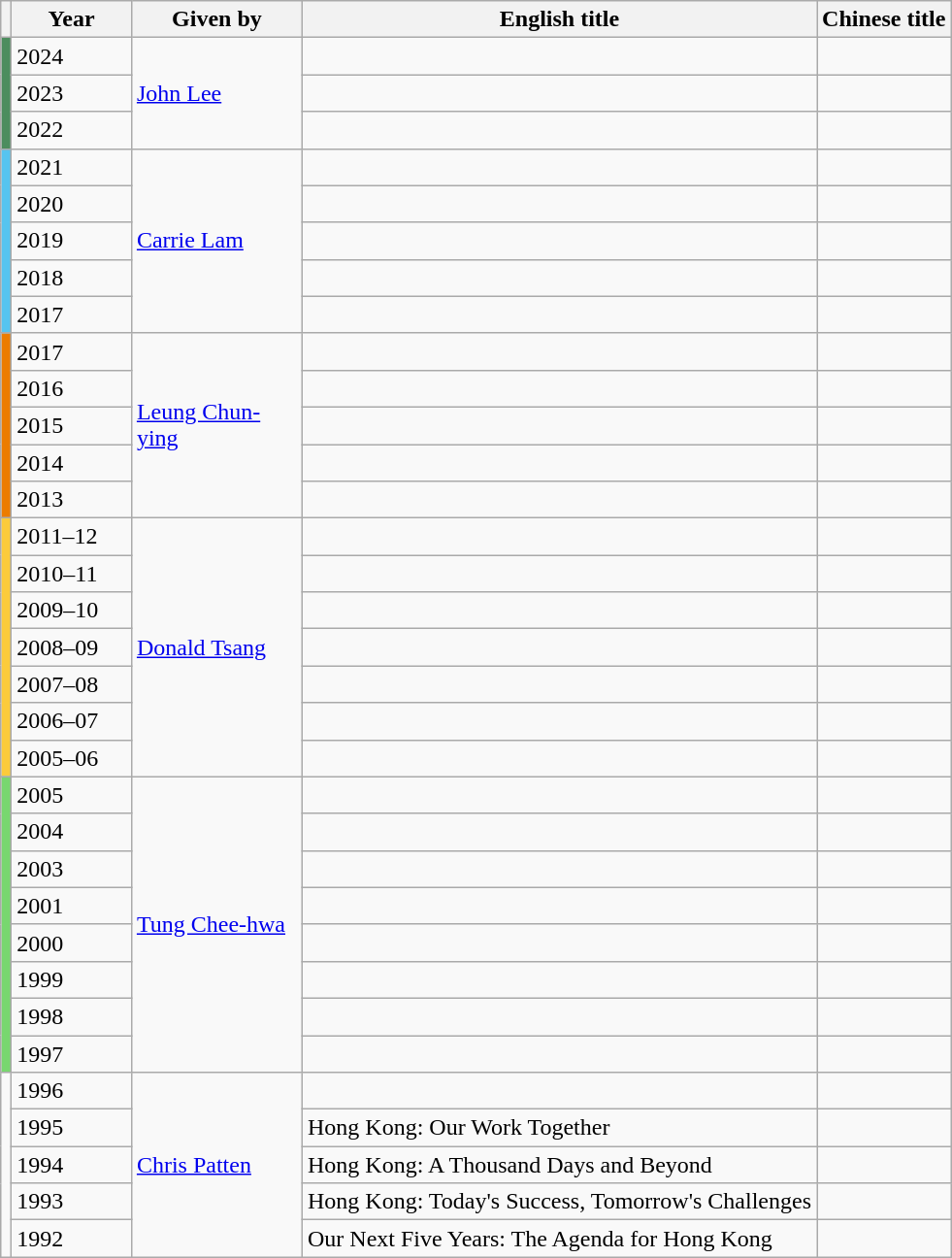<table class="wikitable" style="text-align:left;">
<tr>
<th></th>
<th width=75px>Year</th>
<th width=110px>Given by</th>
<th>English title</th>
<th>Chinese title</th>
</tr>
<tr>
<td rowspan="3" bgcolor="#4c8d5e"></td>
<td>2024</td>
<td rowspan="3"><a href='#'>John Lee</a></td>
<td></td>
<td></td>
</tr>
<tr>
<td>2023</td>
<td></td>
<td></td>
</tr>
<tr>
<td>2022</td>
<td></td>
<td></td>
</tr>
<tr>
<td rowspan="5" bgcolor="#56C4EF"></td>
<td>2021</td>
<td rowspan="5"><a href='#'>Carrie Lam</a></td>
<td></td>
<td></td>
</tr>
<tr>
<td>2020</td>
<td></td>
<td></td>
</tr>
<tr>
<td>2019</td>
<td></td>
<td></td>
</tr>
<tr>
<td>2018</td>
<td></td>
<td></td>
</tr>
<tr>
<td>2017</td>
<td></td>
<td></td>
</tr>
<tr>
<td rowspan="5" bgcolor="#EC7C00"></td>
<td>2017</td>
<td rowspan="5"><a href='#'>Leung Chun-ying</a></td>
<td></td>
<td></td>
</tr>
<tr>
<td>2016</td>
<td></td>
<td></td>
</tr>
<tr>
<td>2015</td>
<td></td>
<td></td>
</tr>
<tr>
<td>2014</td>
<td></td>
<td></td>
</tr>
<tr>
<td>2013</td>
<td></td>
<td></td>
</tr>
<tr>
<td rowspan="7" bgcolor="#FBCB3B"></td>
<td>2011–12</td>
<td rowspan="7"><a href='#'>Donald Tsang</a></td>
<td></td>
<td></td>
</tr>
<tr>
<td>2010–11</td>
<td></td>
<td></td>
</tr>
<tr>
<td>2009–10</td>
<td></td>
<td></td>
</tr>
<tr>
<td>2008–09</td>
<td></td>
<td></td>
</tr>
<tr>
<td>2007–08</td>
<td></td>
<td></td>
</tr>
<tr>
<td>2006–07</td>
<td></td>
<td></td>
</tr>
<tr>
<td>2005–06</td>
<td></td>
<td></td>
</tr>
<tr>
<td rowspan="8" bgcolor="#78D76F"></td>
<td>2005</td>
<td rowspan="8"><a href='#'>Tung Chee-hwa</a></td>
<td></td>
<td></td>
</tr>
<tr>
<td>2004</td>
<td></td>
<td></td>
</tr>
<tr>
<td>2003</td>
<td></td>
<td></td>
</tr>
<tr>
<td>2001</td>
<td></td>
<td></td>
</tr>
<tr>
<td>2000</td>
<td></td>
<td></td>
</tr>
<tr>
<td>1999</td>
<td></td>
<td></td>
</tr>
<tr>
<td>1998</td>
<td></td>
<td></td>
</tr>
<tr>
<td>1997</td>
<td></td>
<td></td>
</tr>
<tr>
<td rowspan="5"></td>
<td>1996</td>
<td rowspan="5"><a href='#'>Chris Patten</a></td>
<td></td>
<td></td>
</tr>
<tr>
<td>1995</td>
<td>Hong Kong: Our Work Together</td>
<td></td>
</tr>
<tr>
<td>1994</td>
<td>Hong Kong: A Thousand Days and Beyond</td>
<td></td>
</tr>
<tr>
<td>1993</td>
<td>Hong Kong: Today's Success, Tomorrow's Challenges</td>
<td></td>
</tr>
<tr>
<td>1992</td>
<td>Our Next Five Years: The Agenda for Hong Kong</td>
<td></td>
</tr>
</table>
